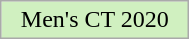<table class="wikitable"  style="width:10%; text-align:center;">
<tr>
<td style="background:#d0f0c0;">Men's CT 2020</td>
</tr>
</table>
